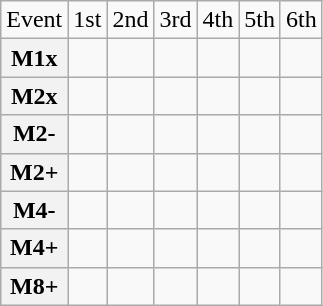<table class="wikitable">
<tr>
<td>Event</td>
<td>1st</td>
<td>2nd</td>
<td>3rd</td>
<td>4th</td>
<td>5th</td>
<td>6th</td>
</tr>
<tr>
<th>M1x</th>
<td></td>
<td></td>
<td></td>
<td></td>
<td></td>
<td></td>
</tr>
<tr>
<th>M2x</th>
<td></td>
<td></td>
<td></td>
<td></td>
<td></td>
<td></td>
</tr>
<tr>
<th>M2-</th>
<td></td>
<td></td>
<td></td>
<td></td>
<td></td>
<td></td>
</tr>
<tr>
<th>M2+</th>
<td></td>
<td></td>
<td></td>
<td></td>
<td></td>
<td></td>
</tr>
<tr>
<th>M4-</th>
<td></td>
<td></td>
<td></td>
<td></td>
<td></td>
<td></td>
</tr>
<tr>
<th>M4+</th>
<td></td>
<td></td>
<td></td>
<td></td>
<td></td>
<td></td>
</tr>
<tr>
<th>M8+</th>
<td></td>
<td></td>
<td></td>
<td></td>
<td></td>
<td></td>
</tr>
</table>
